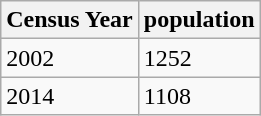<table class="wikitable">
<tr>
<th>Census Year</th>
<th>population</th>
</tr>
<tr>
<td>2002</td>
<td>1252</td>
</tr>
<tr>
<td>2014</td>
<td>1108 </td>
</tr>
</table>
